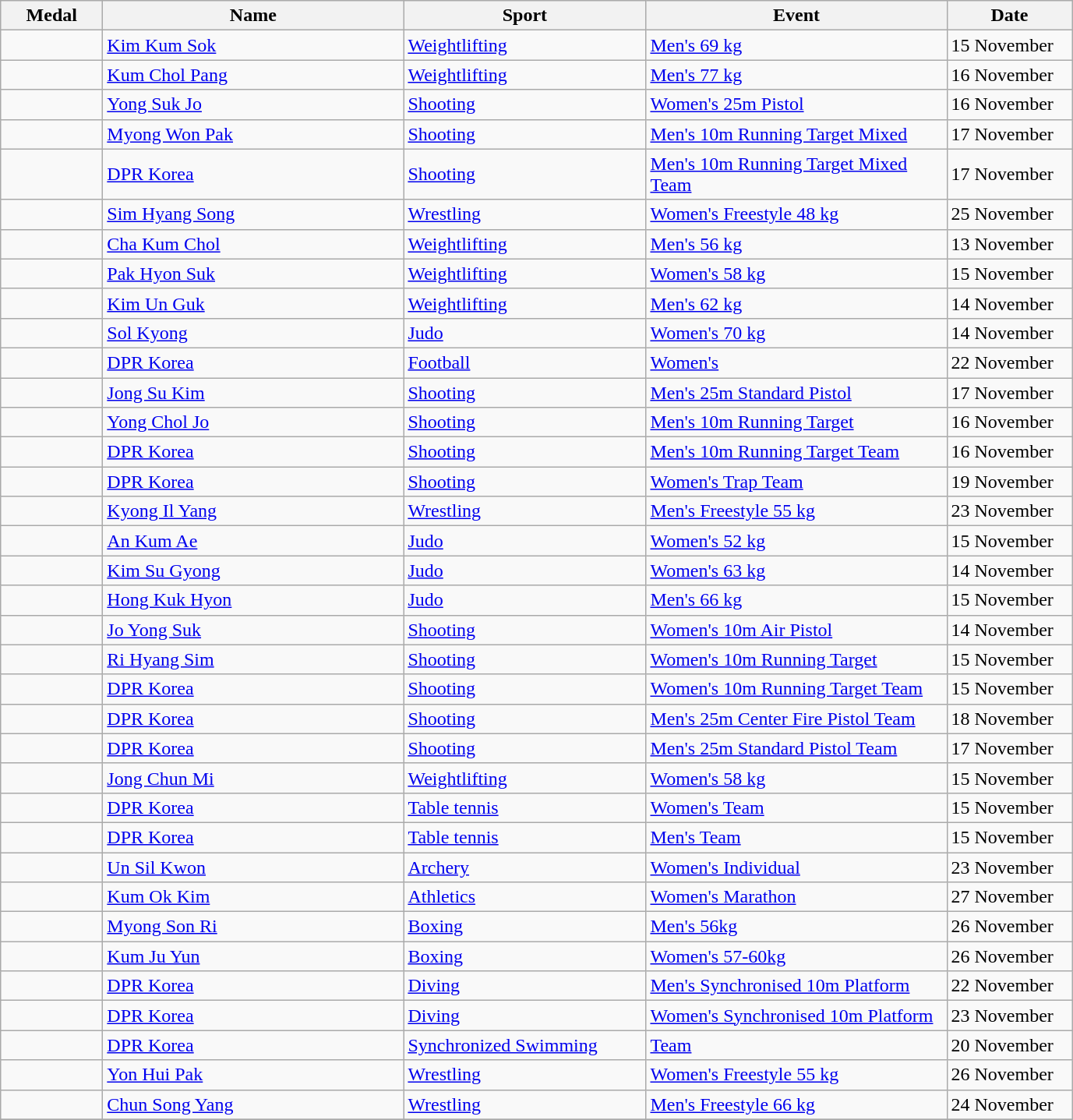<table class="wikitable sortable" style="font-size:100%">
<tr>
<th width="80">Medal</th>
<th width="250">Name</th>
<th width="200">Sport</th>
<th width="250">Event</th>
<th width="100">Date</th>
</tr>
<tr>
<td></td>
<td><a href='#'>Kim Kum Sok</a></td>
<td><a href='#'>Weightlifting</a></td>
<td><a href='#'>Men's 69 kg</a></td>
<td>15 November</td>
</tr>
<tr>
<td></td>
<td><a href='#'>Kum Chol Pang</a></td>
<td><a href='#'>Weightlifting</a></td>
<td><a href='#'>Men's 77 kg</a></td>
<td>16 November</td>
</tr>
<tr>
<td></td>
<td><a href='#'>Yong Suk Jo</a></td>
<td><a href='#'>Shooting</a></td>
<td><a href='#'>Women's 25m Pistol</a></td>
<td>16 November</td>
</tr>
<tr>
<td></td>
<td><a href='#'>Myong Won Pak</a></td>
<td><a href='#'>Shooting</a></td>
<td><a href='#'>Men's 10m Running Target Mixed</a></td>
<td>17 November</td>
</tr>
<tr>
<td></td>
<td><a href='#'>DPR Korea</a></td>
<td><a href='#'>Shooting</a></td>
<td><a href='#'>Men's 10m Running Target Mixed Team</a></td>
<td>17 November</td>
</tr>
<tr>
<td></td>
<td><a href='#'>Sim Hyang Song</a></td>
<td><a href='#'>Wrestling</a></td>
<td><a href='#'>Women's Freestyle 48 kg</a></td>
<td>25 November</td>
</tr>
<tr>
<td></td>
<td><a href='#'>Cha Kum Chol</a></td>
<td><a href='#'>Weightlifting</a></td>
<td><a href='#'>Men's 56 kg</a></td>
<td>13 November</td>
</tr>
<tr>
<td></td>
<td><a href='#'>Pak Hyon Suk</a></td>
<td><a href='#'>Weightlifting</a></td>
<td><a href='#'>Women's 58 kg</a></td>
<td>15 November</td>
</tr>
<tr>
<td></td>
<td><a href='#'>Kim Un Guk</a></td>
<td><a href='#'>Weightlifting</a></td>
<td><a href='#'>Men's 62 kg</a></td>
<td>14 November</td>
</tr>
<tr>
<td></td>
<td><a href='#'>Sol Kyong</a></td>
<td><a href='#'>Judo</a></td>
<td><a href='#'>Women's 70 kg</a></td>
<td>14 November</td>
</tr>
<tr>
<td></td>
<td><a href='#'>DPR Korea</a></td>
<td><a href='#'>Football</a></td>
<td><a href='#'>Women's</a></td>
<td>22 November</td>
</tr>
<tr>
<td></td>
<td><a href='#'>Jong Su Kim</a></td>
<td><a href='#'>Shooting</a></td>
<td><a href='#'>Men's 25m Standard Pistol</a></td>
<td>17 November</td>
</tr>
<tr>
<td></td>
<td><a href='#'>Yong Chol Jo</a></td>
<td><a href='#'>Shooting</a></td>
<td><a href='#'>Men's 10m Running Target</a></td>
<td>16 November</td>
</tr>
<tr>
<td></td>
<td><a href='#'>DPR Korea</a></td>
<td><a href='#'>Shooting</a></td>
<td><a href='#'>Men's 10m Running Target Team</a></td>
<td>16 November</td>
</tr>
<tr>
<td></td>
<td><a href='#'>DPR Korea</a></td>
<td><a href='#'>Shooting</a></td>
<td><a href='#'>Women's Trap Team</a></td>
<td>19 November</td>
</tr>
<tr>
<td></td>
<td><a href='#'>Kyong Il Yang</a></td>
<td><a href='#'>Wrestling</a></td>
<td><a href='#'>Men's Freestyle 55 kg</a></td>
<td>23 November</td>
</tr>
<tr>
<td></td>
<td><a href='#'>An Kum Ae</a></td>
<td><a href='#'>Judo</a></td>
<td><a href='#'>Women's 52 kg</a></td>
<td>15 November</td>
</tr>
<tr>
<td></td>
<td><a href='#'>Kim Su Gyong</a></td>
<td><a href='#'>Judo</a></td>
<td><a href='#'>Women's 63 kg</a></td>
<td>14 November</td>
</tr>
<tr>
<td></td>
<td><a href='#'>Hong Kuk Hyon</a></td>
<td><a href='#'>Judo</a></td>
<td><a href='#'>Men's 66 kg</a></td>
<td>15 November</td>
</tr>
<tr>
<td></td>
<td><a href='#'>Jo Yong Suk</a></td>
<td><a href='#'>Shooting</a></td>
<td><a href='#'>Women's 10m Air Pistol</a></td>
<td>14 November</td>
</tr>
<tr>
<td></td>
<td><a href='#'>Ri Hyang Sim</a></td>
<td><a href='#'>Shooting</a></td>
<td><a href='#'>Women's 10m Running Target</a></td>
<td>15 November</td>
</tr>
<tr>
<td></td>
<td><a href='#'>DPR Korea</a></td>
<td><a href='#'>Shooting</a></td>
<td><a href='#'>Women's 10m Running Target Team</a></td>
<td>15 November</td>
</tr>
<tr>
<td></td>
<td><a href='#'>DPR Korea</a></td>
<td><a href='#'>Shooting</a></td>
<td><a href='#'>Men's 25m Center Fire Pistol Team</a></td>
<td>18 November</td>
</tr>
<tr>
<td></td>
<td><a href='#'>DPR Korea</a></td>
<td><a href='#'>Shooting</a></td>
<td><a href='#'>Men's 25m Standard Pistol Team</a></td>
<td>17 November</td>
</tr>
<tr>
<td></td>
<td><a href='#'>Jong Chun Mi</a></td>
<td><a href='#'>Weightlifting</a></td>
<td><a href='#'>Women's 58 kg</a></td>
<td>15 November</td>
</tr>
<tr>
<td></td>
<td><a href='#'>DPR Korea</a></td>
<td><a href='#'>Table tennis</a></td>
<td><a href='#'>Women's Team</a></td>
<td>15 November</td>
</tr>
<tr>
<td></td>
<td><a href='#'>DPR Korea</a></td>
<td><a href='#'>Table tennis</a></td>
<td><a href='#'>Men's Team</a></td>
<td>15 November</td>
</tr>
<tr>
<td></td>
<td><a href='#'>Un Sil Kwon</a></td>
<td><a href='#'>Archery</a></td>
<td><a href='#'>Women's Individual</a></td>
<td>23 November</td>
</tr>
<tr>
<td></td>
<td><a href='#'>Kum Ok Kim</a></td>
<td><a href='#'>Athletics</a></td>
<td><a href='#'>Women's Marathon</a></td>
<td>27 November</td>
</tr>
<tr>
<td></td>
<td><a href='#'>Myong Son Ri</a></td>
<td><a href='#'>Boxing</a></td>
<td><a href='#'>Men's 56kg</a></td>
<td>26 November</td>
</tr>
<tr>
<td></td>
<td><a href='#'>Kum Ju Yun</a></td>
<td><a href='#'>Boxing</a></td>
<td><a href='#'>Women's 57-60kg</a></td>
<td>26 November</td>
</tr>
<tr>
<td></td>
<td><a href='#'>DPR Korea</a></td>
<td><a href='#'>Diving</a></td>
<td><a href='#'>Men's Synchronised 10m Platform</a></td>
<td>22 November</td>
</tr>
<tr>
<td></td>
<td><a href='#'>DPR Korea</a></td>
<td><a href='#'>Diving</a></td>
<td><a href='#'>Women's Synchronised 10m Platform</a></td>
<td>23 November</td>
</tr>
<tr>
<td></td>
<td><a href='#'>DPR Korea</a></td>
<td><a href='#'>Synchronized Swimming</a></td>
<td><a href='#'>Team</a></td>
<td>20 November</td>
</tr>
<tr>
<td></td>
<td><a href='#'>Yon Hui Pak</a></td>
<td><a href='#'>Wrestling</a></td>
<td><a href='#'>Women's Freestyle 55 kg</a></td>
<td>26 November</td>
</tr>
<tr>
<td></td>
<td><a href='#'>Chun Song Yang</a></td>
<td><a href='#'>Wrestling</a></td>
<td><a href='#'>Men's Freestyle 66 kg</a></td>
<td>24 November</td>
</tr>
<tr>
</tr>
</table>
